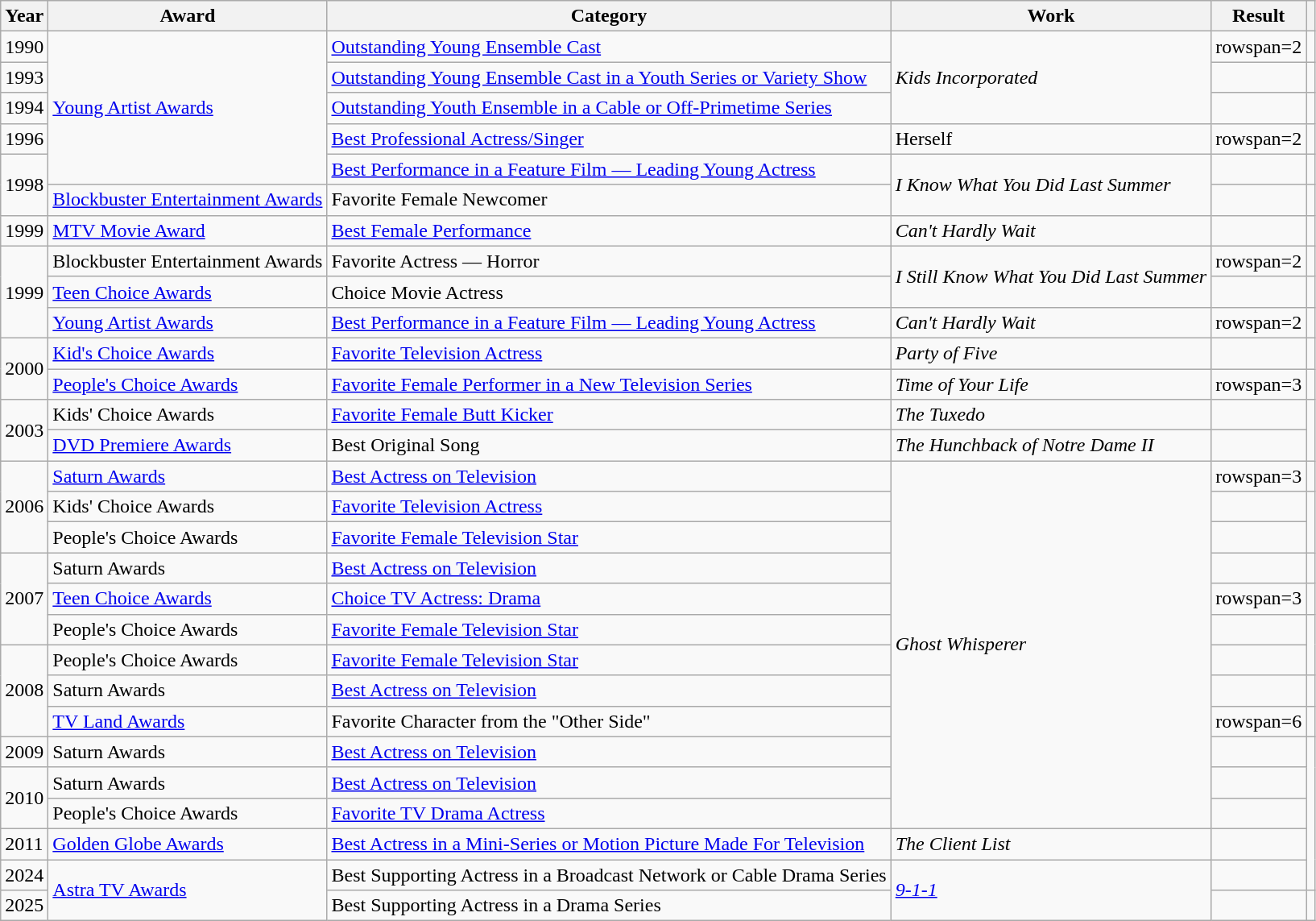<table class="wikitable sortable">
<tr>
<th>Year</th>
<th>Award</th>
<th>Category</th>
<th>Work</th>
<th>Result</th>
<th class="unsortable"></th>
</tr>
<tr>
<td>1990</td>
<td rowspan=5><a href='#'>Young Artist Awards</a></td>
<td><a href='#'>Outstanding Young Ensemble Cast</a></td>
<td rowspan=3><em>Kids Incorporated</em></td>
<td>rowspan=2 </td>
<td></td>
</tr>
<tr>
<td>1993</td>
<td><a href='#'>Outstanding Young Ensemble Cast in a Youth Series or Variety Show</a></td>
<td></td>
</tr>
<tr>
<td>1994</td>
<td><a href='#'>Outstanding Youth Ensemble in a Cable or Off-Primetime Series</a></td>
<td></td>
<td></td>
</tr>
<tr>
<td>1996</td>
<td><a href='#'>Best Professional Actress/Singer</a></td>
<td>Herself</td>
<td>rowspan=2 </td>
<td style="text-align:center;"></td>
</tr>
<tr>
<td rowspan=2>1998</td>
<td><a href='#'>Best Performance in a Feature Film — Leading Young Actress</a></td>
<td rowspan=2><em>I Know What You Did Last Summer</em></td>
<td></td>
</tr>
<tr>
<td><a href='#'>Blockbuster Entertainment Awards</a></td>
<td>Favorite Female Newcomer</td>
<td></td>
<td style="text-align:center;"></td>
</tr>
<tr>
<td>1999</td>
<td><a href='#'>MTV Movie Award</a></td>
<td><a href='#'>Best Female Performance</a></td>
<td><em>Can't Hardly Wait</em></td>
<td></td>
<td></td>
</tr>
<tr>
<td rowspan=3>1999</td>
<td>Blockbuster Entertainment Awards</td>
<td>Favorite Actress — Horror</td>
<td rowspan=2><em>I Still Know What You Did Last Summer</em></td>
<td>rowspan=2 </td>
<td style="text-align:center;"></td>
</tr>
<tr>
<td><a href='#'>Teen Choice Awards</a></td>
<td>Choice Movie Actress</td>
<td style="text-align:center;"></td>
</tr>
<tr>
<td><a href='#'>Young Artist Awards</a></td>
<td><a href='#'>Best Performance in a Feature Film — Leading Young Actress</a></td>
<td><em>Can't Hardly Wait</em></td>
<td>rowspan=2 </td>
<td style="text-align:center;"></td>
</tr>
<tr>
<td rowspan=2>2000</td>
<td><a href='#'>Kid's Choice Awards</a></td>
<td><a href='#'>Favorite Television Actress</a></td>
<td><em>Party of Five</em></td>
<td></td>
</tr>
<tr>
<td><a href='#'>People's Choice Awards</a></td>
<td><a href='#'>Favorite Female Performer in a New Television Series</a></td>
<td><em>Time of Your Life</em></td>
<td>rowspan=3 </td>
<td style="text-align:center;"></td>
</tr>
<tr>
<td rowspan=2>2003</td>
<td>Kids' Choice Awards</td>
<td><a href='#'>Favorite Female Butt Kicker</a></td>
<td><em>The Tuxedo</em></td>
<td style="text-align:center;"></td>
</tr>
<tr>
<td><a href='#'>DVD Premiere Awards</a></td>
<td>Best Original Song</td>
<td><em>The Hunchback of Notre Dame II</em></td>
<td style="text-align:center;"></td>
</tr>
<tr>
<td rowspan=3>2006</td>
<td><a href='#'>Saturn Awards</a></td>
<td><a href='#'>Best Actress on Television</a></td>
<td rowspan=12><em>Ghost Whisperer</em></td>
<td>rowspan=3 </td>
<td></td>
</tr>
<tr>
<td>Kids' Choice Awards</td>
<td><a href='#'>Favorite Television Actress</a></td>
<td></td>
</tr>
<tr>
<td>People's Choice Awards</td>
<td><a href='#'>Favorite Female Television Star</a></td>
<td></td>
</tr>
<tr>
<td rowspan=3>2007</td>
<td>Saturn Awards</td>
<td><a href='#'>Best Actress on Television</a></td>
<td></td>
<td style="text-align:center;"></td>
</tr>
<tr>
<td><a href='#'>Teen Choice Awards</a></td>
<td><a href='#'>Choice TV Actress: Drama</a></td>
<td>rowspan=3 </td>
<td></td>
</tr>
<tr>
<td>People's Choice Awards</td>
<td><a href='#'>Favorite Female Television Star</a></td>
<td></td>
</tr>
<tr>
<td rowspan=3>2008</td>
<td>People's Choice Awards</td>
<td><a href='#'>Favorite Female Television Star</a></td>
<td></td>
</tr>
<tr>
<td>Saturn Awards</td>
<td><a href='#'>Best Actress on Television</a></td>
<td></td>
<td style="text-align:center;"></td>
</tr>
<tr>
<td><a href='#'>TV Land Awards</a></td>
<td>Favorite Character from the "Other Side"</td>
<td>rowspan=6 </td>
<td></td>
</tr>
<tr>
<td>2009</td>
<td>Saturn Awards</td>
<td><a href='#'>Best Actress on Television</a></td>
<td></td>
</tr>
<tr>
<td rowspan=2>2010</td>
<td>Saturn Awards</td>
<td><a href='#'>Best Actress on Television</a></td>
<td></td>
</tr>
<tr>
<td>People's Choice Awards</td>
<td><a href='#'>Favorite TV Drama Actress</a></td>
<td></td>
</tr>
<tr>
<td>2011</td>
<td><a href='#'>Golden Globe Awards</a></td>
<td><a href='#'>Best Actress in a Mini-Series or Motion Picture Made For Television</a></td>
<td><em>The Client List</em></td>
<td style="text-align:center;"></td>
</tr>
<tr>
<td>2024</td>
<td rowspan="2"><a href='#'>Astra TV Awards</a></td>
<td>Best Supporting Actress in a Broadcast Network or Cable Drama Series</td>
<td rowspan="2"><a href='#'><em>9-1-1</em></a></td>
<td></td>
</tr>
<tr>
<td>2025</td>
<td>Best Supporting Actress in a Drama Series</td>
<td></td>
<td></td>
</tr>
</table>
